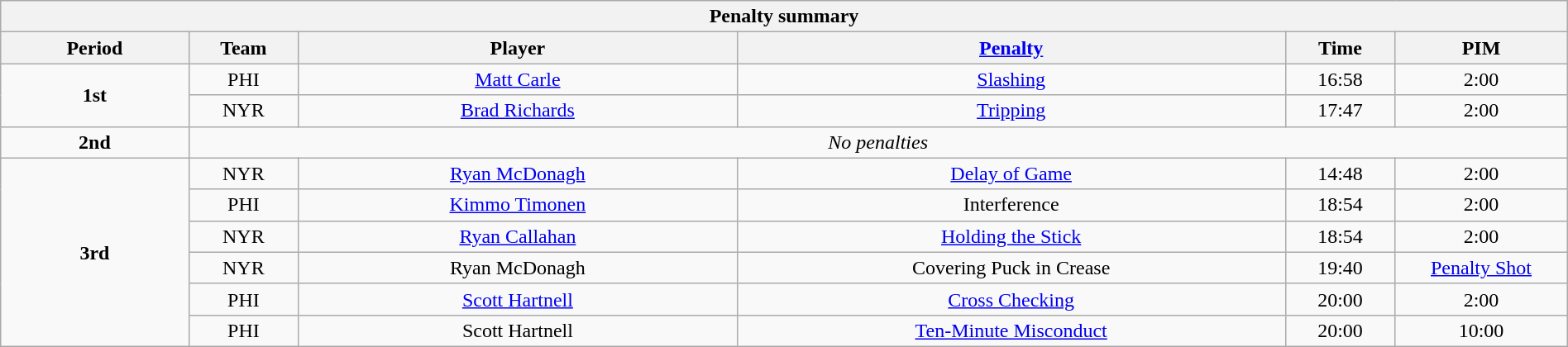<table style="width:100%;" class="wikitable">
<tr>
<th colspan=6>Penalty summary</th>
</tr>
<tr>
<th style="width:12%;">Period</th>
<th style="width:7%;">Team</th>
<th style="width:28%;">Player</th>
<th style="width:35%;"><a href='#'>Penalty</a></th>
<th style="width:7%;">Time</th>
<th style="width:11%;">PIM</th>
</tr>
<tr>
<td align=center rowspan="2"><strong>1st</strong></td>
<td align=center>PHI</td>
<td align=center><a href='#'>Matt Carle</a></td>
<td align=center><a href='#'>Slashing</a></td>
<td align=center>16:58</td>
<td align=center>2:00</td>
</tr>
<tr>
<td align=center>NYR</td>
<td align=center><a href='#'>Brad Richards</a></td>
<td align=center><a href='#'>Tripping</a></td>
<td align=center>17:47</td>
<td align=center>2:00</td>
</tr>
<tr>
<td align=center><strong>2nd</strong></td>
<td align=center colspan="5"><em>No penalties</em></td>
</tr>
<tr>
<td align=center rowspan="6"><strong>3rd</strong></td>
<td align=center>NYR</td>
<td align=center><a href='#'>Ryan McDonagh</a></td>
<td align=center><a href='#'>Delay of Game</a></td>
<td align=center>14:48</td>
<td align=center>2:00</td>
</tr>
<tr>
<td align=center>PHI</td>
<td align=center><a href='#'>Kimmo Timonen</a></td>
<td align=center>Interference</td>
<td align=center>18:54</td>
<td align=center>2:00</td>
</tr>
<tr>
<td align=center>NYR</td>
<td align=center><a href='#'>Ryan Callahan</a></td>
<td align=center><a href='#'>Holding the Stick</a></td>
<td align=center>18:54</td>
<td align=center>2:00</td>
</tr>
<tr>
<td align=center>NYR</td>
<td align=center>Ryan McDonagh</td>
<td align=center>Covering Puck in Crease</td>
<td align=center>19:40</td>
<td align=center><a href='#'>Penalty Shot</a></td>
</tr>
<tr>
<td align=center>PHI</td>
<td align=center><a href='#'>Scott Hartnell</a></td>
<td align=center><a href='#'>Cross Checking</a></td>
<td align=center>20:00</td>
<td align=center>2:00</td>
</tr>
<tr>
<td align=center>PHI</td>
<td align=center>Scott Hartnell</td>
<td align=center><a href='#'>Ten-Minute Misconduct</a></td>
<td align=center>20:00</td>
<td align=center>10:00</td>
</tr>
</table>
